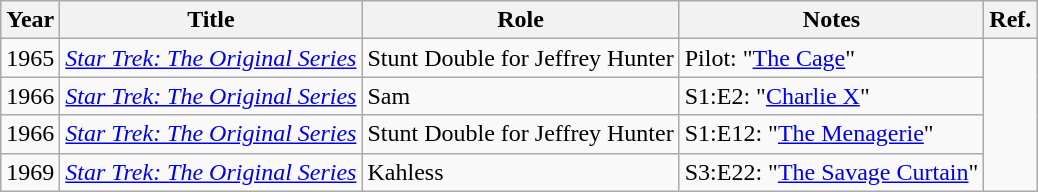<table class="wikitable">
<tr>
<th>Year</th>
<th>Title</th>
<th>Role</th>
<th>Notes</th>
<th>Ref.</th>
</tr>
<tr>
<td>1965</td>
<td><em><a href='#'>Star Trek: The Original Series</a></em></td>
<td>Stunt Double for Jeffrey Hunter</td>
<td>Pilot:  "<a href='#'>The Cage</a>"</td>
<td rowspan="4"></td>
</tr>
<tr>
<td>1966</td>
<td><em><a href='#'>Star Trek: The Original Series</a></em></td>
<td>Sam</td>
<td>S1:E2:  "<a href='#'>Charlie X</a>"</td>
</tr>
<tr>
<td>1966</td>
<td><em><a href='#'>Star Trek: The Original Series</a></em></td>
<td>Stunt Double for Jeffrey Hunter</td>
<td>S1:E12:  "<a href='#'>The Menagerie</a>"</td>
</tr>
<tr>
<td>1969</td>
<td><em><a href='#'>Star Trek: The Original Series</a></em></td>
<td>Kahless</td>
<td>S3:E22: "<a href='#'>The Savage Curtain</a>"</td>
</tr>
</table>
